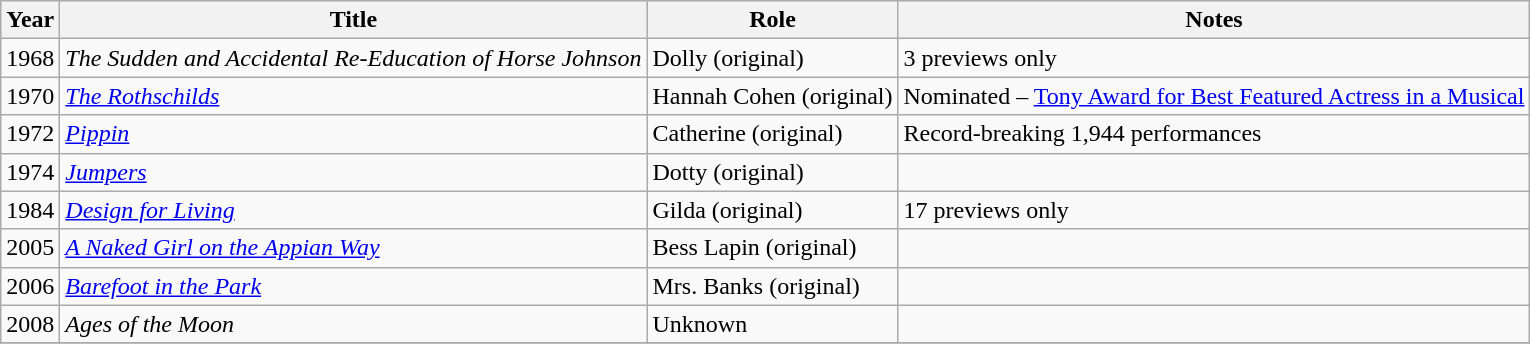<table class="wikitable">
<tr>
<th>Year</th>
<th>Title</th>
<th>Role</th>
<th>Notes</th>
</tr>
<tr>
<td>1968</td>
<td><em>The Sudden and Accidental Re-Education of Horse Johnson</em></td>
<td>Dolly (original)</td>
<td>3 previews only</td>
</tr>
<tr>
<td>1970</td>
<td><em><a href='#'>The Rothschilds</a></em></td>
<td>Hannah Cohen (original)</td>
<td>Nominated – <a href='#'>Tony Award for Best Featured Actress in a Musical</a></td>
</tr>
<tr>
<td>1972</td>
<td><em><a href='#'>Pippin</a></em></td>
<td>Catherine (original)</td>
<td>Record-breaking 1,944 performances</td>
</tr>
<tr>
<td>1974</td>
<td><em><a href='#'>Jumpers</a></em></td>
<td>Dotty (original)</td>
<td></td>
</tr>
<tr>
<td>1984</td>
<td><em><a href='#'>Design for Living</a></em></td>
<td>Gilda (original)</td>
<td>17 previews only</td>
</tr>
<tr>
<td>2005</td>
<td><em><a href='#'>A Naked Girl on the Appian Way</a></em></td>
<td>Bess Lapin (original)</td>
<td></td>
</tr>
<tr>
<td>2006</td>
<td><em><a href='#'>Barefoot in the Park</a></em></td>
<td>Mrs. Banks (original)</td>
<td></td>
</tr>
<tr>
<td>2008</td>
<td><em>Ages of the Moon</em></td>
<td>Unknown</td>
<td></td>
</tr>
<tr>
</tr>
</table>
